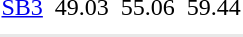<table>
<tr>
<td><a href='#'>SB3</a></td>
<td></td>
<td>49.03</td>
<td></td>
<td>55.06</td>
<td></td>
<td>59.44</td>
</tr>
<tr>
<td colspan=7></td>
</tr>
<tr>
</tr>
<tr bgcolor= e8e8e8>
<td colspan=7></td>
</tr>
</table>
